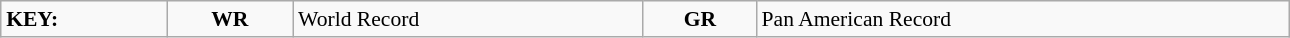<table class="wikitable" style="margin:0.5em auto; font-size:90%;position:relative;" width=68%>
<tr>
<td><strong>KEY:</strong></td>
<td align=center><strong>WR</strong></td>
<td>World Record</td>
<td align=center><strong>GR</strong></td>
<td>Pan American Record</td>
</tr>
</table>
